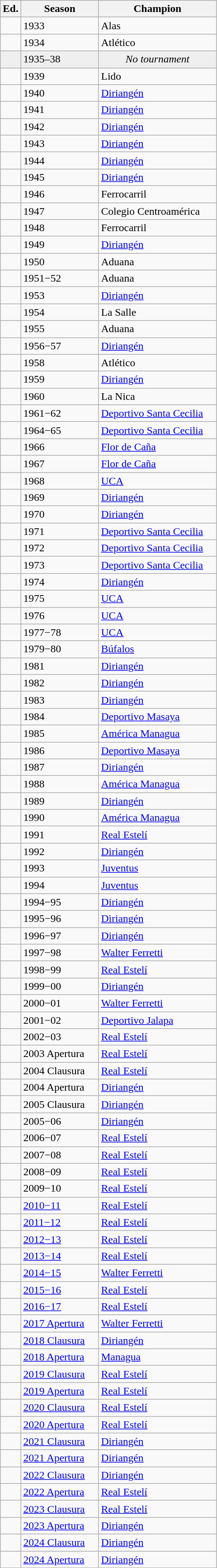<table class="wikitable sortable">
<tr>
<th width=px>Ed.</th>
<th width=110px>Season</th>
<th width=170px>Champion</th>
</tr>
<tr>
<td></td>
<td>1933</td>
<td>Alas</td>
</tr>
<tr>
<td></td>
<td>1934</td>
<td>Atlético</td>
</tr>
<tr bgcolor=#efefef>
<td></td>
<td>1935–38</td>
<td align=center><em>No tournament</em></td>
</tr>
<tr>
<td></td>
<td>1939</td>
<td>Lido</td>
</tr>
<tr>
<td></td>
<td>1940</td>
<td><a href='#'>Diriangén</a></td>
</tr>
<tr>
<td></td>
<td>1941</td>
<td><a href='#'>Diriangén</a></td>
</tr>
<tr>
<td></td>
<td>1942</td>
<td><a href='#'>Diriangén</a></td>
</tr>
<tr>
<td></td>
<td>1943</td>
<td><a href='#'>Diriangén</a></td>
</tr>
<tr>
<td></td>
<td>1944</td>
<td><a href='#'>Diriangén</a></td>
</tr>
<tr>
<td></td>
<td>1945</td>
<td><a href='#'>Diriangén</a></td>
</tr>
<tr>
<td></td>
<td>1946</td>
<td>Ferrocarril</td>
</tr>
<tr>
<td></td>
<td>1947</td>
<td>Colegio Centroamérica</td>
</tr>
<tr>
<td></td>
<td>1948</td>
<td>Ferrocarril</td>
</tr>
<tr>
<td></td>
<td>1949</td>
<td><a href='#'>Diriangén</a></td>
</tr>
<tr>
<td></td>
<td>1950</td>
<td>Aduana</td>
</tr>
<tr>
<td></td>
<td>1951−52</td>
<td>Aduana</td>
</tr>
<tr>
<td></td>
<td>1953</td>
<td><a href='#'>Diriangén</a></td>
</tr>
<tr>
<td></td>
<td>1954</td>
<td>La Salle</td>
</tr>
<tr>
<td></td>
<td>1955</td>
<td>Aduana</td>
</tr>
<tr>
<td></td>
<td>1956−57</td>
<td><a href='#'>Diriangén</a></td>
</tr>
<tr>
<td></td>
<td>1958</td>
<td>Atlético</td>
</tr>
<tr>
<td></td>
<td>1959</td>
<td><a href='#'>Diriangén</a></td>
</tr>
<tr>
<td></td>
<td>1960</td>
<td>La Nica</td>
</tr>
<tr>
<td></td>
<td>1961−62</td>
<td><a href='#'>Deportivo Santa Cecilia</a></td>
</tr>
<tr>
<td></td>
<td>1964−65</td>
<td><a href='#'>Deportivo Santa Cecilia</a></td>
</tr>
<tr>
<td></td>
<td>1966</td>
<td><a href='#'>Flor de Caña</a></td>
</tr>
<tr>
<td></td>
<td>1967</td>
<td><a href='#'>Flor de Caña</a></td>
</tr>
<tr>
<td></td>
<td>1968</td>
<td><a href='#'>UCA</a></td>
</tr>
<tr>
<td></td>
<td>1969</td>
<td><a href='#'>Diriangén</a></td>
</tr>
<tr>
<td></td>
<td>1970</td>
<td><a href='#'>Diriangén</a></td>
</tr>
<tr>
<td></td>
<td>1971</td>
<td><a href='#'>Deportivo Santa Cecilia</a></td>
</tr>
<tr>
<td></td>
<td>1972</td>
<td><a href='#'>Deportivo Santa Cecilia</a></td>
</tr>
<tr>
<td></td>
<td>1973</td>
<td><a href='#'>Deportivo Santa Cecilia</a></td>
</tr>
<tr>
<td></td>
<td>1974</td>
<td><a href='#'>Diriangén</a></td>
</tr>
<tr>
<td></td>
<td>1975</td>
<td><a href='#'>UCA</a></td>
</tr>
<tr>
<td></td>
<td>1976</td>
<td><a href='#'>UCA</a></td>
</tr>
<tr>
<td></td>
<td>1977−78</td>
<td><a href='#'>UCA</a></td>
</tr>
<tr>
<td></td>
<td>1979−80</td>
<td><a href='#'>Búfalos</a></td>
</tr>
<tr>
<td></td>
<td>1981</td>
<td><a href='#'>Diriangén</a></td>
</tr>
<tr>
<td></td>
<td>1982</td>
<td><a href='#'>Diriangén</a></td>
</tr>
<tr>
<td></td>
<td>1983</td>
<td><a href='#'>Diriangén</a></td>
</tr>
<tr>
<td></td>
<td>1984</td>
<td><a href='#'>Deportivo Masaya</a></td>
</tr>
<tr>
<td></td>
<td>1985</td>
<td><a href='#'>América Managua</a></td>
</tr>
<tr>
<td></td>
<td>1986</td>
<td><a href='#'>Deportivo Masaya</a></td>
</tr>
<tr>
<td></td>
<td>1987</td>
<td><a href='#'>Diriangén</a></td>
</tr>
<tr>
<td></td>
<td>1988</td>
<td><a href='#'>América Managua</a></td>
</tr>
<tr>
<td></td>
<td>1989</td>
<td><a href='#'>Diriangén</a></td>
</tr>
<tr>
<td></td>
<td>1990</td>
<td><a href='#'>América Managua</a></td>
</tr>
<tr>
<td></td>
<td>1991</td>
<td><a href='#'>Real Estelí</a></td>
</tr>
<tr>
<td></td>
<td>1992</td>
<td><a href='#'>Diriangén</a></td>
</tr>
<tr>
<td></td>
<td>1993</td>
<td><a href='#'>Juventus</a></td>
</tr>
<tr>
<td></td>
<td>1994</td>
<td><a href='#'>Juventus</a></td>
</tr>
<tr>
<td></td>
<td>1994−95</td>
<td><a href='#'>Diriangén</a></td>
</tr>
<tr>
<td></td>
<td>1995−96</td>
<td><a href='#'>Diriangén</a></td>
</tr>
<tr>
<td></td>
<td>1996−97</td>
<td><a href='#'>Diriangén</a></td>
</tr>
<tr>
<td></td>
<td>1997−98</td>
<td><a href='#'>Walter Ferretti</a></td>
</tr>
<tr>
<td></td>
<td>1998−99</td>
<td><a href='#'>Real Estelí</a></td>
</tr>
<tr>
<td></td>
<td>1999−00</td>
<td><a href='#'>Diriangén</a></td>
</tr>
<tr>
<td></td>
<td>2000−01</td>
<td><a href='#'>Walter Ferretti</a></td>
</tr>
<tr>
<td></td>
<td>2001−02</td>
<td><a href='#'>Deportivo Jalapa</a></td>
</tr>
<tr>
<td></td>
<td>2002−03</td>
<td><a href='#'>Real Estelí</a></td>
</tr>
<tr>
<td></td>
<td>2003 Apertura</td>
<td><a href='#'>Real Estelí</a></td>
</tr>
<tr>
<td></td>
<td>2004 Clausura</td>
<td><a href='#'>Real Estelí</a></td>
</tr>
<tr>
<td></td>
<td>2004 Apertura</td>
<td><a href='#'>Diriangén</a></td>
</tr>
<tr>
<td></td>
<td>2005 Clausura</td>
<td><a href='#'>Diriangén</a></td>
</tr>
<tr>
<td></td>
<td>2005−06</td>
<td><a href='#'>Diriangén</a></td>
</tr>
<tr>
<td></td>
<td>2006−07</td>
<td><a href='#'>Real Estelí</a></td>
</tr>
<tr>
<td></td>
<td>2007−08</td>
<td><a href='#'>Real Estelí</a></td>
</tr>
<tr>
<td></td>
<td>2008−09</td>
<td><a href='#'>Real Estelí</a></td>
</tr>
<tr>
<td></td>
<td>2009−10</td>
<td><a href='#'>Real Estelí</a></td>
</tr>
<tr>
<td></td>
<td><a href='#'>2010−11</a></td>
<td><a href='#'>Real Estelí</a></td>
</tr>
<tr>
<td></td>
<td><a href='#'>2011−12</a></td>
<td><a href='#'>Real Estelí</a></td>
</tr>
<tr>
<td></td>
<td><a href='#'>2012−13</a></td>
<td><a href='#'>Real Estelí</a></td>
</tr>
<tr>
<td></td>
<td><a href='#'>2013−14</a></td>
<td><a href='#'>Real Estelí</a></td>
</tr>
<tr>
<td></td>
<td><a href='#'>2014−15</a></td>
<td><a href='#'>Walter Ferretti</a></td>
</tr>
<tr>
<td></td>
<td><a href='#'>2015−16</a></td>
<td><a href='#'>Real Estelí</a></td>
</tr>
<tr>
<td></td>
<td><a href='#'>2016−17</a></td>
<td><a href='#'>Real Estelí</a></td>
</tr>
<tr>
<td></td>
<td><a href='#'>2017 Apertura</a></td>
<td><a href='#'>Walter Ferretti</a></td>
</tr>
<tr>
<td></td>
<td><a href='#'>2018 Clausura</a></td>
<td><a href='#'>Diriangén</a></td>
</tr>
<tr>
<td></td>
<td><a href='#'>2018 Apertura</a></td>
<td><a href='#'>Managua</a></td>
</tr>
<tr>
<td></td>
<td><a href='#'>2019 Clausura</a></td>
<td><a href='#'>Real Estelí</a></td>
</tr>
<tr>
<td></td>
<td><a href='#'>2019 Apertura</a></td>
<td><a href='#'>Real Estelí</a></td>
</tr>
<tr>
<td></td>
<td><a href='#'>2020 Clausura</a></td>
<td><a href='#'>Real Estelí</a></td>
</tr>
<tr>
<td></td>
<td><a href='#'>2020 Apertura</a></td>
<td><a href='#'>Real Estelí</a></td>
</tr>
<tr>
<td></td>
<td><a href='#'>2021 Clausura</a></td>
<td><a href='#'>Diriangén</a></td>
</tr>
<tr>
<td></td>
<td><a href='#'>2021 Apertura</a></td>
<td><a href='#'>Diriangén</a></td>
</tr>
<tr>
<td></td>
<td><a href='#'>2022 Clausura</a></td>
<td><a href='#'>Diriangén</a></td>
</tr>
<tr>
<td></td>
<td><a href='#'>2022 Apertura</a></td>
<td><a href='#'>Real Estelí</a></td>
</tr>
<tr>
<td></td>
<td><a href='#'>2023 Clausura</a></td>
<td><a href='#'>Real Estelí</a></td>
</tr>
<tr>
<td></td>
<td><a href='#'>2023 Apertura</a></td>
<td><a href='#'>Diriangén</a></td>
</tr>
<tr>
<td></td>
<td><a href='#'>2024 Clausura</a></td>
<td><a href='#'>Diriangén</a></td>
</tr>
<tr>
<td></td>
<td><a href='#'>2024 Apertura</a></td>
<td><a href='#'>Diriangén</a></td>
</tr>
</table>
